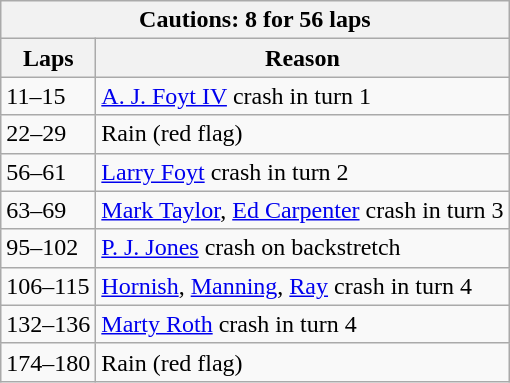<table class="wikitable">
<tr>
<th colspan=2>Cautions: 8 for 56 laps</th>
</tr>
<tr>
<th>Laps</th>
<th>Reason</th>
</tr>
<tr>
<td>11–15</td>
<td><a href='#'>A. J. Foyt IV</a> crash in turn 1</td>
</tr>
<tr>
<td>22–29</td>
<td>Rain (red flag)</td>
</tr>
<tr>
<td>56–61</td>
<td><a href='#'>Larry Foyt</a> crash in turn 2</td>
</tr>
<tr>
<td>63–69</td>
<td><a href='#'>Mark Taylor</a>, <a href='#'>Ed Carpenter</a> crash in turn 3</td>
</tr>
<tr>
<td>95–102</td>
<td><a href='#'>P. J. Jones</a> crash on backstretch</td>
</tr>
<tr>
<td>106–115</td>
<td><a href='#'>Hornish</a>, <a href='#'>Manning</a>, <a href='#'>Ray</a> crash in turn 4</td>
</tr>
<tr>
<td>132–136</td>
<td><a href='#'>Marty Roth</a> crash in turn 4</td>
</tr>
<tr>
<td>174–180</td>
<td>Rain (red flag)</td>
</tr>
</table>
